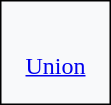<table border=1 style="border:0px">
<tr>
<td style="border:1px solid #000000; padding:1.0em; background-color:#F8F9FA"><br><a href='#'>Union</a></td>
</tr>
</table>
